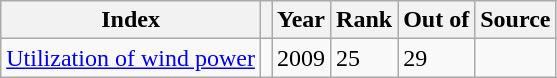<table class="wikitable sortable">
<tr>
<th>Index</th>
<th></th>
<th>Year</th>
<th>Rank</th>
<th>Out of</th>
<th>Source</th>
</tr>
<tr>
<td><a href='#'>Utilization of wind power</a></td>
<td></td>
<td>2009</td>
<td>25</td>
<td>29</td>
<td></td>
</tr>
</table>
